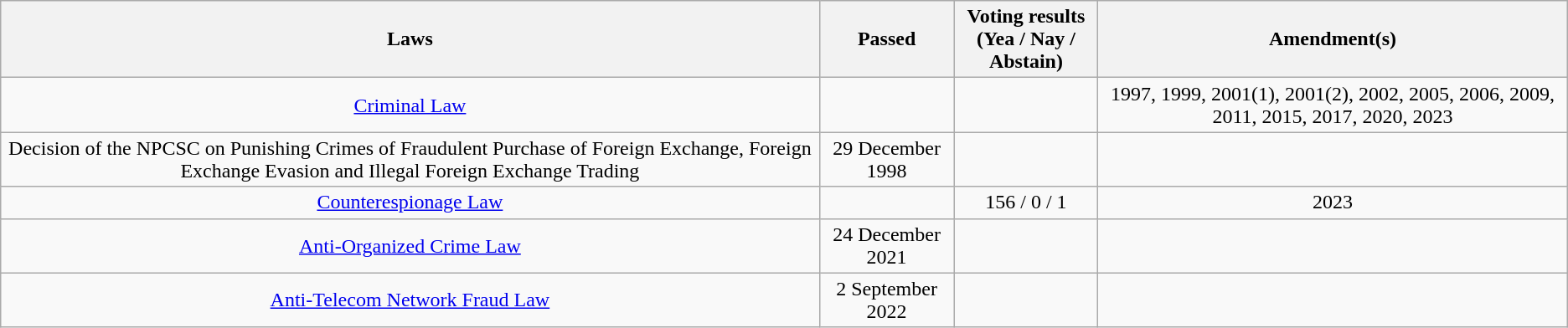<table class="wikitable" style="text-align:center">
<tr>
<th>Laws</th>
<th>Passed</th>
<th>Voting results<br>(Yea / Nay / Abstain)</th>
<th>Amendment(s)</th>
</tr>
<tr>
<td><a href='#'>Criminal Law</a></td>
<td></td>
<td align=center></td>
<td>1997, 1999, 2001(1), 2001(2), 2002, 2005, 2006, 2009, 2011, 2015, 2017, 2020, 2023</td>
</tr>
<tr>
<td>Decision of the NPCSC on Punishing Crimes of Fraudulent Purchase of Foreign Exchange, Foreign Exchange Evasion and Illegal Foreign Exchange Trading</td>
<td>29 December 1998</td>
<td></td>
<td></td>
</tr>
<tr>
<td><a href='#'>Counterespionage Law</a></td>
<td></td>
<td align=center>156 / 0 / 1</td>
<td>2023</td>
</tr>
<tr>
<td><a href='#'>Anti-Organized Crime Law</a></td>
<td>24 December 2021</td>
<td></td>
<td></td>
</tr>
<tr>
<td><a href='#'>Anti-Telecom Network Fraud Law</a></td>
<td>2 September 2022</td>
<td></td>
<td></td>
</tr>
</table>
